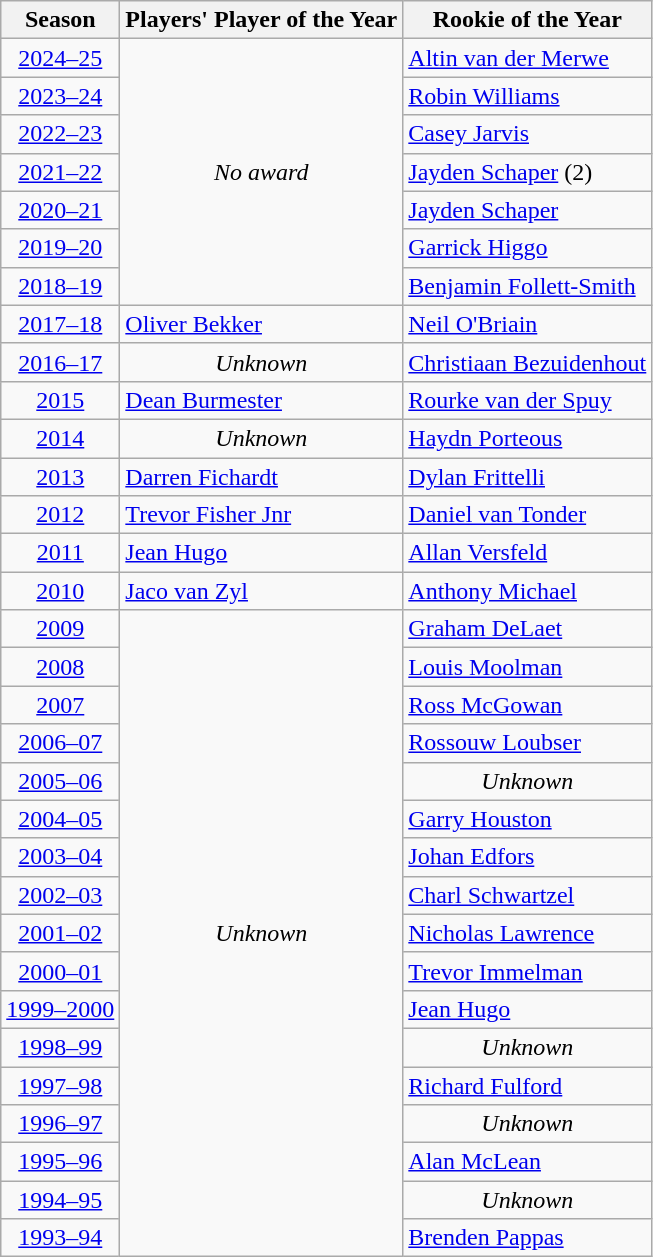<table class="wikitable">
<tr>
<th>Season</th>
<th>Players' Player of the Year</th>
<th>Rookie of the Year</th>
</tr>
<tr>
<td align=center><a href='#'>2024–25</a></td>
<td rowspan=7 align=center><em>No award</em></td>
<td> <a href='#'>Altin van der Merwe</a></td>
</tr>
<tr>
<td align=center><a href='#'>2023–24</a></td>
<td> <a href='#'>Robin Williams</a></td>
</tr>
<tr>
<td align=center><a href='#'>2022–23</a></td>
<td> <a href='#'>Casey Jarvis</a></td>
</tr>
<tr>
<td align=center><a href='#'>2021–22</a></td>
<td> <a href='#'>Jayden Schaper</a> (2)</td>
</tr>
<tr>
<td align=center><a href='#'>2020–21</a></td>
<td> <a href='#'>Jayden Schaper</a></td>
</tr>
<tr>
<td align=center><a href='#'>2019–20</a></td>
<td> <a href='#'>Garrick Higgo</a></td>
</tr>
<tr>
<td align=center><a href='#'>2018–19</a></td>
<td> <a href='#'>Benjamin Follett-Smith</a></td>
</tr>
<tr>
<td align=center><a href='#'>2017–18</a></td>
<td> <a href='#'>Oliver Bekker</a></td>
<td> <a href='#'>Neil O'Briain</a></td>
</tr>
<tr>
<td align=center><a href='#'>2016–17</a></td>
<td align=center><em>Unknown</em></td>
<td> <a href='#'>Christiaan Bezuidenhout</a></td>
</tr>
<tr>
<td align=center><a href='#'>2015</a></td>
<td> <a href='#'>Dean Burmester</a></td>
<td> <a href='#'>Rourke van der Spuy</a></td>
</tr>
<tr>
<td align=center><a href='#'>2014</a></td>
<td align=center><em>Unknown</em></td>
<td> <a href='#'>Haydn Porteous</a></td>
</tr>
<tr>
<td align=center><a href='#'>2013</a></td>
<td> <a href='#'>Darren Fichardt</a></td>
<td> <a href='#'>Dylan Frittelli</a></td>
</tr>
<tr>
<td align=center><a href='#'>2012</a></td>
<td> <a href='#'>Trevor Fisher Jnr</a></td>
<td> <a href='#'>Daniel van Tonder</a></td>
</tr>
<tr>
<td align=center><a href='#'>2011</a></td>
<td> <a href='#'>Jean Hugo</a></td>
<td> <a href='#'>Allan Versfeld</a></td>
</tr>
<tr>
<td align=center><a href='#'>2010</a></td>
<td> <a href='#'>Jaco van Zyl</a></td>
<td> <a href='#'>Anthony Michael</a></td>
</tr>
<tr>
<td align=center><a href='#'>2009</a></td>
<td rowspan=17 align=center><em>Unknown</em></td>
<td> <a href='#'>Graham DeLaet</a></td>
</tr>
<tr>
<td align=center><a href='#'>2008</a></td>
<td> <a href='#'>Louis Moolman</a></td>
</tr>
<tr>
<td align=center><a href='#'>2007</a></td>
<td> <a href='#'>Ross McGowan</a></td>
</tr>
<tr>
<td align=center><a href='#'>2006–07</a></td>
<td> <a href='#'>Rossouw Loubser</a></td>
</tr>
<tr>
<td align=center><a href='#'>2005–06</a></td>
<td align=center><em>Unknown</em></td>
</tr>
<tr>
<td align=center><a href='#'>2004–05</a></td>
<td> <a href='#'>Garry Houston</a></td>
</tr>
<tr>
<td align=center><a href='#'>2003–04</a></td>
<td> <a href='#'>Johan Edfors</a></td>
</tr>
<tr>
<td align=center><a href='#'>2002–03</a></td>
<td> <a href='#'>Charl Schwartzel</a></td>
</tr>
<tr>
<td align=center><a href='#'>2001–02</a></td>
<td> <a href='#'>Nicholas Lawrence</a></td>
</tr>
<tr>
<td align=center><a href='#'>2000–01</a></td>
<td> <a href='#'>Trevor Immelman</a></td>
</tr>
<tr>
<td align=center><a href='#'>1999–2000</a></td>
<td> <a href='#'>Jean Hugo</a></td>
</tr>
<tr>
<td align=center><a href='#'>1998–99</a></td>
<td align=center><em>Unknown</em></td>
</tr>
<tr>
<td align=center><a href='#'>1997–98</a></td>
<td> <a href='#'>Richard Fulford</a></td>
</tr>
<tr>
<td align=center><a href='#'>1996–97</a></td>
<td align=center><em>Unknown</em></td>
</tr>
<tr>
<td align=center><a href='#'>1995–96</a></td>
<td> <a href='#'>Alan McLean</a></td>
</tr>
<tr>
<td align=center><a href='#'>1994–95</a></td>
<td align=center><em>Unknown</em></td>
</tr>
<tr>
<td align=center><a href='#'>1993–94</a></td>
<td> <a href='#'>Brenden Pappas</a></td>
</tr>
</table>
